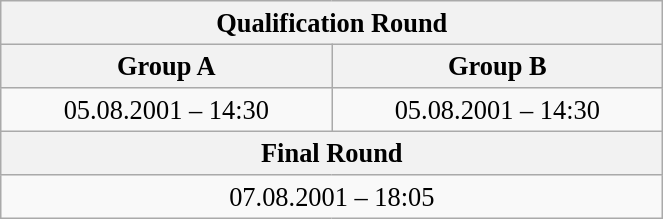<table class="wikitable" style=" text-align:center; font-size:110%;" width="35%">
<tr>
<th colspan="2">Qualification Round</th>
</tr>
<tr>
<th>Group A</th>
<th>Group B</th>
</tr>
<tr>
<td>05.08.2001 – 14:30</td>
<td>05.08.2001 – 14:30</td>
</tr>
<tr>
<th colspan="2">Final Round</th>
</tr>
<tr>
<td colspan="2">07.08.2001 – 18:05</td>
</tr>
</table>
